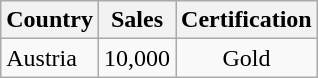<table class="wikitable">
<tr>
<th style="text-align:center;">Country</th>
<th style="text-align:center;">Sales</th>
<th style="text-align:center;">Certification</th>
</tr>
<tr>
<td>Austria</td>
<td style="text-align:center;">10,000</td>
<td style="text-align:center;">Gold</td>
</tr>
</table>
